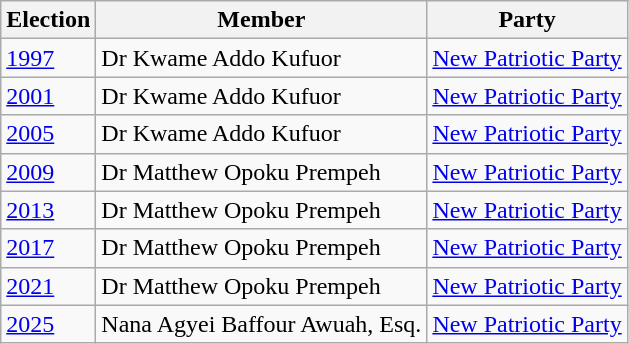<table class="wikitable">
<tr>
<th>Election</th>
<th>Member</th>
<th>Party</th>
</tr>
<tr>
<td><a href='#'>1997</a></td>
<td>Dr Kwame Addo Kufuor</td>
<td><a href='#'>New Patriotic Party</a></td>
</tr>
<tr>
<td><a href='#'>2001</a></td>
<td>Dr Kwame Addo Kufuor</td>
<td><a href='#'>New Patriotic Party</a></td>
</tr>
<tr>
<td><a href='#'>2005</a></td>
<td>Dr Kwame Addo Kufuor</td>
<td><a href='#'>New Patriotic Party</a></td>
</tr>
<tr>
<td><a href='#'>2009</a></td>
<td>Dr Matthew Opoku Prempeh</td>
<td><a href='#'>New Patriotic Party</a></td>
</tr>
<tr>
<td><a href='#'>2013</a></td>
<td>Dr Matthew Opoku Prempeh</td>
<td><a href='#'>New Patriotic Party</a></td>
</tr>
<tr>
<td><a href='#'>2017</a></td>
<td>Dr Matthew Opoku Prempeh</td>
<td><a href='#'>New Patriotic Party</a></td>
</tr>
<tr>
<td><a href='#'>2021</a></td>
<td>Dr Matthew Opoku Prempeh</td>
<td><a href='#'>New Patriotic Party</a></td>
</tr>
<tr>
<td><a href='#'>2025</a></td>
<td>Nana Agyei Baffour Awuah, Esq.</td>
<td><a href='#'>New Patriotic Party</a></td>
</tr>
</table>
